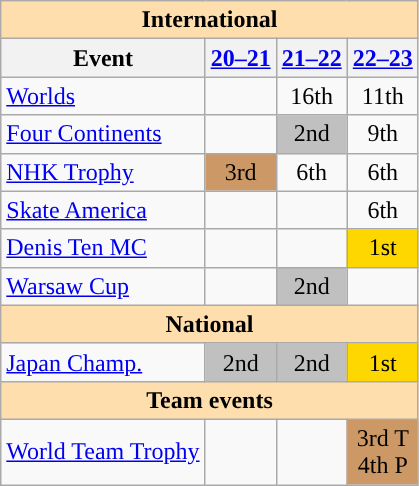<table class="wikitable" style="text-align:center">
<tr>
<th colspan=4 style="background:#ffdead; text-align:center;">International</th>
</tr>
<tr>
<th>Event</th>
<th><a href='#'>20–21</a></th>
<th><a href='#'>21–22</a></th>
<th><a href='#'>22–23</a></th>
</tr>
<tr>
<td align=left><a href='#'>Worlds</a></td>
<td></td>
<td>16th</td>
<td>11th</td>
</tr>
<tr>
<td align=left><a href='#'>Four Continents</a></td>
<td></td>
<td bgcolor=silver>2nd</td>
<td>9th</td>
</tr>
<tr>
<td align=left> <a href='#'>NHK Trophy</a></td>
<td bgcolor=cc9966>3rd</td>
<td>6th</td>
<td>6th</td>
</tr>
<tr>
<td align=left> <a href='#'>Skate America</a></td>
<td></td>
<td></td>
<td>6th</td>
</tr>
<tr>
<td align=left> <a href='#'>Denis Ten MC</a></td>
<td></td>
<td></td>
<td bgcolor=gold>1st</td>
</tr>
<tr>
<td align=left> <a href='#'>Warsaw Cup</a></td>
<td></td>
<td bgcolor=silver>2nd</td>
<td></td>
</tr>
<tr>
<th colspan=4 style="background:#ffdead;">National</th>
</tr>
<tr>
<td align=left><a href='#'>Japan Champ.</a></td>
<td bgcolor=silver>2nd</td>
<td bgcolor=silver>2nd</td>
<td bgcolor=gold>1st</td>
</tr>
<tr>
<th colspan=4 style="background:#ffdead;">Team events</th>
</tr>
<tr>
<td align=left><a href='#'>World Team Trophy</a></td>
<td></td>
<td></td>
<td bgcolor=cc9966>3rd T<br>4th P</td>
</tr>
</table>
